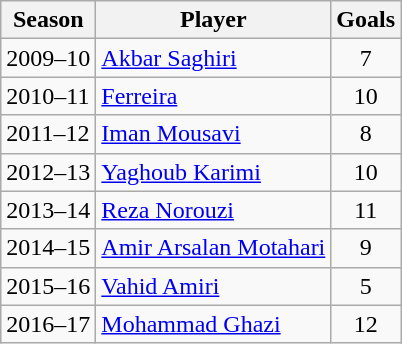<table class="wikitable" style="text-align: left">
<tr>
<th>Season</th>
<th>Player</th>
<th>Goals</th>
</tr>
<tr>
<td>2009–10</td>
<td> <a href='#'>Akbar Saghiri</a></td>
<td style="text-align:center;">7</td>
</tr>
<tr>
<td>2010–11</td>
<td> <a href='#'>Ferreira</a></td>
<td style="text-align:center;">10</td>
</tr>
<tr>
<td>2011–12</td>
<td> <a href='#'>Iman Mousavi</a></td>
<td style="text-align:center;">8</td>
</tr>
<tr>
<td>2012–13</td>
<td> <a href='#'>Yaghoub Karimi</a></td>
<td style="text-align:center;">10</td>
</tr>
<tr>
<td>2013–14</td>
<td> <a href='#'>Reza Norouzi</a></td>
<td style="text-align:center;">11</td>
</tr>
<tr>
<td>2014–15</td>
<td> <a href='#'>Amir Arsalan Motahari</a></td>
<td style="text-align:center;">9</td>
</tr>
<tr>
<td>2015–16</td>
<td> <a href='#'>Vahid Amiri</a></td>
<td style="text-align:center;">5</td>
</tr>
<tr>
<td>2016–17</td>
<td> <a href='#'>Mohammad Ghazi</a></td>
<td style="text-align:center;">12</td>
</tr>
</table>
